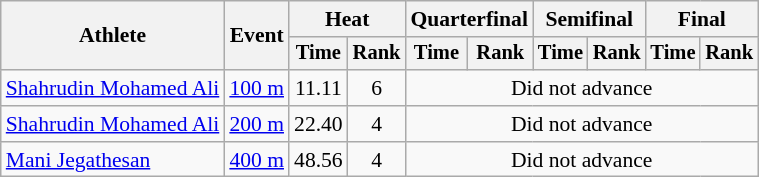<table class="wikitable" style="font-size:90%">
<tr>
<th rowspan="2">Athlete</th>
<th rowspan="2">Event</th>
<th colspan="2">Heat</th>
<th colspan="2">Quarterfinal</th>
<th colspan="2">Semifinal</th>
<th colspan="2">Final</th>
</tr>
<tr style="font-size:95%">
<th>Time</th>
<th>Rank</th>
<th>Time</th>
<th>Rank</th>
<th>Time</th>
<th>Rank</th>
<th>Time</th>
<th>Rank</th>
</tr>
<tr align=center>
<td align=left><a href='#'>Shahrudin Mohamed Ali</a></td>
<td align=left><a href='#'>100 m</a></td>
<td>11.11</td>
<td>6</td>
<td colspan=6>Did not advance</td>
</tr>
<tr align=center>
<td align=left><a href='#'>Shahrudin Mohamed Ali</a></td>
<td align=left><a href='#'>200 m</a></td>
<td>22.40</td>
<td>4</td>
<td colspan=6>Did not advance</td>
</tr>
<tr align=center>
<td align=left><a href='#'>Mani Jegathesan</a></td>
<td align=left><a href='#'>400 m</a></td>
<td>48.56</td>
<td>4</td>
<td colspan=6>Did not advance</td>
</tr>
</table>
